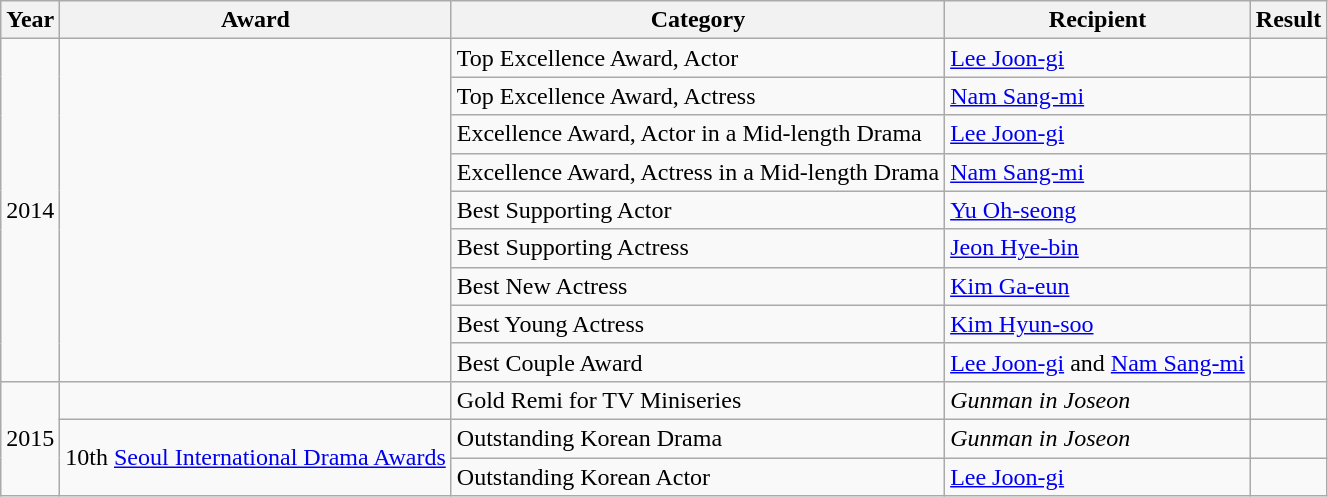<table class="wikitable">
<tr>
<th>Year</th>
<th>Award</th>
<th>Category</th>
<th>Recipient</th>
<th>Result</th>
</tr>
<tr>
<td rowspan=9>2014</td>
<td rowspan=9></td>
<td>Top Excellence Award, Actor</td>
<td><a href='#'>Lee Joon-gi</a></td>
<td></td>
</tr>
<tr>
<td>Top Excellence Award, Actress</td>
<td><a href='#'>Nam Sang-mi</a></td>
<td></td>
</tr>
<tr>
<td>Excellence Award, Actor in a Mid-length Drama</td>
<td><a href='#'>Lee Joon-gi</a></td>
<td></td>
</tr>
<tr>
<td>Excellence Award, Actress in a Mid-length Drama</td>
<td><a href='#'>Nam Sang-mi</a></td>
<td></td>
</tr>
<tr>
<td>Best Supporting Actor</td>
<td><a href='#'>Yu Oh-seong</a></td>
<td></td>
</tr>
<tr>
<td>Best Supporting Actress</td>
<td><a href='#'>Jeon Hye-bin</a></td>
<td></td>
</tr>
<tr>
<td>Best New Actress</td>
<td><a href='#'>Kim Ga-eun</a></td>
<td></td>
</tr>
<tr>
<td>Best Young Actress</td>
<td><a href='#'>Kim Hyun-soo</a></td>
<td></td>
</tr>
<tr>
<td>Best Couple Award</td>
<td><a href='#'>Lee Joon-gi</a> and <a href='#'>Nam Sang-mi</a></td>
<td></td>
</tr>
<tr>
<td rowspan=3>2015</td>
<td></td>
<td>Gold Remi for TV Miniseries</td>
<td><em>Gunman in Joseon</em></td>
<td></td>
</tr>
<tr>
<td rowspan=2 style="text-align:center;">10th <a href='#'>Seoul International Drama Awards</a></td>
<td>Outstanding Korean Drama</td>
<td><em>Gunman in Joseon</em></td>
<td></td>
</tr>
<tr>
<td>Outstanding Korean Actor</td>
<td><a href='#'>Lee Joon-gi</a></td>
<td></td>
</tr>
</table>
